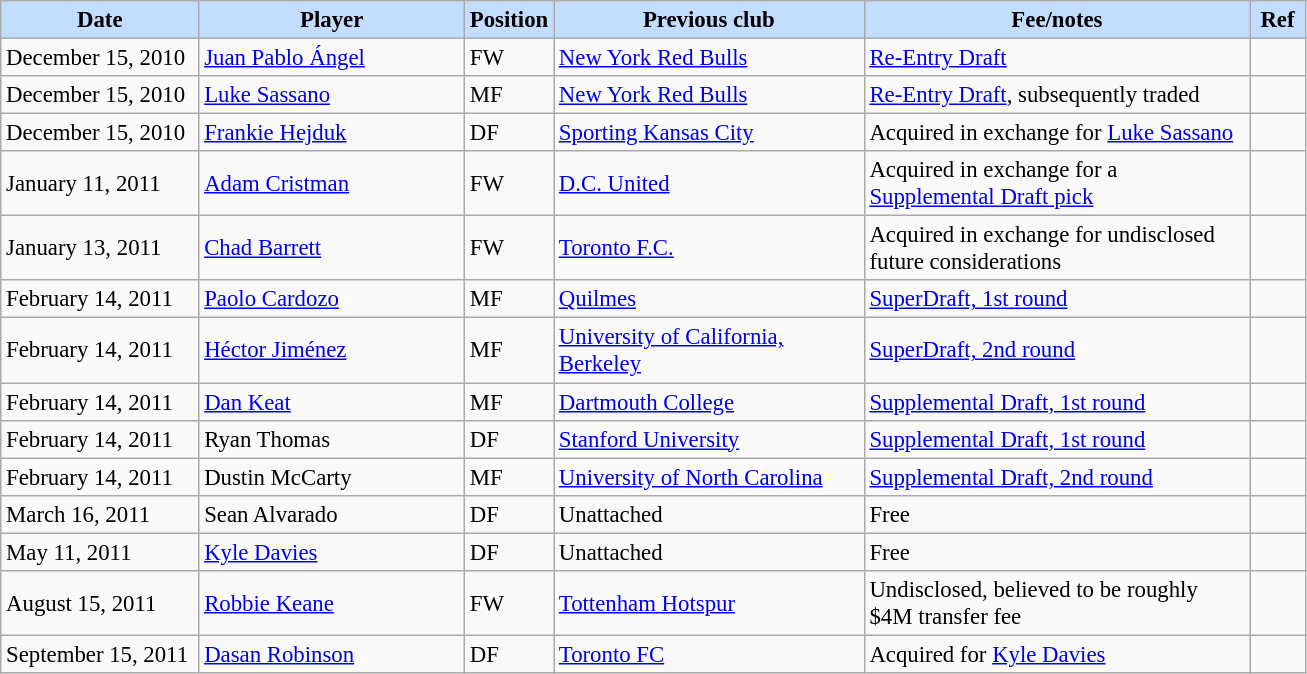<table class="wikitable" style="text-align:left; font-size:95%;">
<tr>
<th style="background:#c2ddff; width:125px;">Date</th>
<th style="background:#c2ddff; width:170px;">Player</th>
<th style="background:#c2ddff; width:50px;">Position</th>
<th style="background:#c2ddff; width:200px;">Previous club</th>
<th style="background:#c2ddff; width:250px;">Fee/notes</th>
<th style="background:#c2ddff; width:30px;">Ref</th>
</tr>
<tr>
<td>December 15, 2010</td>
<td> <a href='#'>Juan Pablo Ángel</a></td>
<td>FW</td>
<td> <a href='#'>New York Red Bulls</a></td>
<td><a href='#'>Re-Entry Draft</a></td>
<td></td>
</tr>
<tr>
<td>December 15, 2010</td>
<td> <a href='#'>Luke Sassano</a></td>
<td>MF</td>
<td> <a href='#'>New York Red Bulls</a></td>
<td><a href='#'>Re-Entry Draft</a>, subsequently traded</td>
<td></td>
</tr>
<tr>
<td>December 15, 2010</td>
<td> <a href='#'>Frankie Hejduk</a></td>
<td>DF</td>
<td> <a href='#'>Sporting Kansas City</a></td>
<td>Acquired in exchange for <a href='#'>Luke Sassano</a></td>
<td></td>
</tr>
<tr>
<td>January 11, 2011</td>
<td> <a href='#'>Adam Cristman</a></td>
<td>FW</td>
<td> <a href='#'>D.C. United</a></td>
<td>Acquired in exchange for a <a href='#'>Supplemental Draft pick</a></td>
<td></td>
</tr>
<tr>
<td>January 13, 2011</td>
<td> <a href='#'>Chad Barrett</a></td>
<td>FW</td>
<td> <a href='#'>Toronto F.C.</a></td>
<td>Acquired in exchange for undisclosed future considerations</td>
<td></td>
</tr>
<tr>
<td>February 14, 2011</td>
<td> <a href='#'>Paolo Cardozo</a></td>
<td>MF</td>
<td> <a href='#'>Quilmes</a></td>
<td><a href='#'>SuperDraft, 1st round</a></td>
<td></td>
</tr>
<tr>
<td>February 14, 2011</td>
<td> <a href='#'>Héctor Jiménez</a></td>
<td>MF</td>
<td> <a href='#'>University of California, Berkeley</a></td>
<td><a href='#'>SuperDraft, 2nd round</a></td>
<td></td>
</tr>
<tr>
<td>February 14, 2011</td>
<td> <a href='#'>Dan Keat</a></td>
<td>MF</td>
<td> <a href='#'>Dartmouth College</a></td>
<td><a href='#'>Supplemental Draft, 1st round</a></td>
<td></td>
</tr>
<tr>
<td>February 14, 2011</td>
<td> Ryan Thomas</td>
<td>DF</td>
<td> <a href='#'>Stanford University</a></td>
<td><a href='#'>Supplemental Draft, 1st round</a></td>
<td></td>
</tr>
<tr>
<td>February 14, 2011</td>
<td> Dustin McCarty</td>
<td>MF</td>
<td> <a href='#'>University of North Carolina</a></td>
<td><a href='#'>Supplemental Draft, 2nd round</a></td>
<td></td>
</tr>
<tr>
<td>March 16, 2011</td>
<td> Sean Alvarado</td>
<td>DF</td>
<td>Unattached</td>
<td>Free</td>
<td></td>
</tr>
<tr>
<td>May 11, 2011</td>
<td> <a href='#'>Kyle Davies</a></td>
<td>DF</td>
<td>Unattached</td>
<td>Free</td>
<td></td>
</tr>
<tr>
<td>August 15, 2011</td>
<td> <a href='#'>Robbie Keane</a></td>
<td>FW</td>
<td> <a href='#'>Tottenham Hotspur</a></td>
<td>Undisclosed, believed to be roughly $4M transfer fee</td>
<td></td>
</tr>
<tr>
<td>September 15, 2011</td>
<td> <a href='#'>Dasan Robinson</a></td>
<td>DF</td>
<td> <a href='#'>Toronto FC</a></td>
<td>Acquired for <a href='#'>Kyle Davies</a></td>
<td></td>
</tr>
</table>
